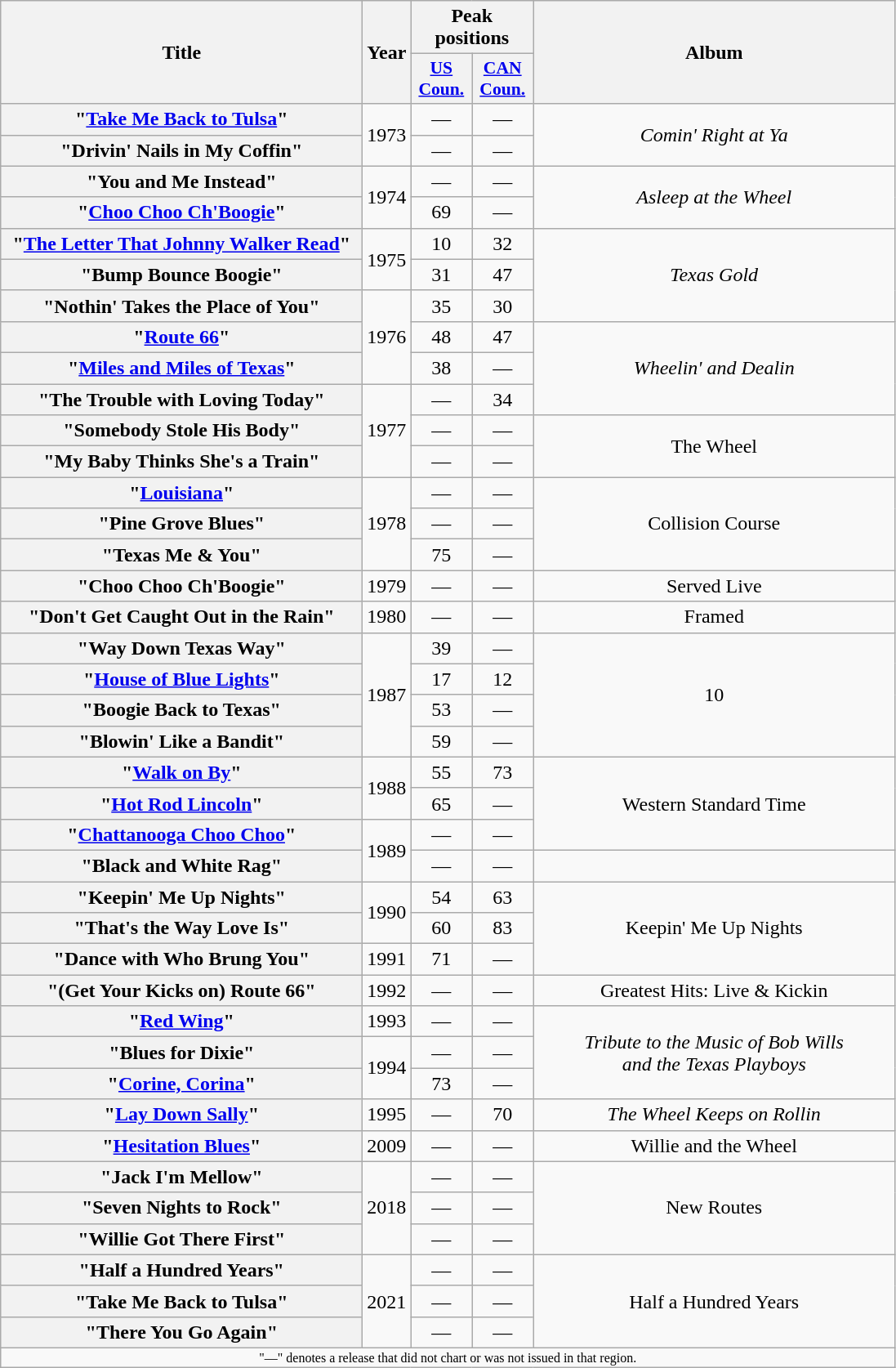<table class="wikitable plainrowheaders" style="text-align:center;">
<tr>
<th scope="col" rowspan="2" style="width:18em;">Title</th>
<th scope="col" rowspan="2">Year</th>
<th scope="col" colspan="2">Peak positions</th>
<th scope="col" rowspan="2" style="width:18em;">Album</th>
</tr>
<tr>
<th scope="col" style="width:3em;font-size:90%;"><a href='#'>US<br>Coun.</a></th>
<th scope="col" style="width:3em;font-size:90%;"><a href='#'>CAN<br>Coun.</a></th>
</tr>
<tr>
<th scope="row">"<a href='#'>Take Me Back to Tulsa</a>"</th>
<td rowspan="2">1973</td>
<td>—</td>
<td>—</td>
<td rowspan="2"><em>Comin' Right at Ya</em></td>
</tr>
<tr>
<th scope="row">"Drivin' Nails in My Coffin"</th>
<td>—</td>
<td>—</td>
</tr>
<tr>
<th scope="row">"You and Me Instead"</th>
<td rowspan="2">1974</td>
<td>—</td>
<td>—</td>
<td rowspan="2"><em>Asleep at the Wheel</em></td>
</tr>
<tr>
<th scope="row">"<a href='#'>Choo Choo Ch'Boogie</a>"</th>
<td>69<br></td>
<td>—</td>
</tr>
<tr>
<th scope="row">"<a href='#'>The Letter That Johnny Walker Read</a>"</th>
<td rowspan="2">1975</td>
<td>10<br></td>
<td>32<br></td>
<td rowspan="3"><em>Texas Gold</em></td>
</tr>
<tr>
<th scope="row">"Bump Bounce Boogie"</th>
<td>31<br></td>
<td>47<br></td>
</tr>
<tr>
<th scope="row">"Nothin' Takes the Place of You"</th>
<td rowspan="3">1976</td>
<td>35<br></td>
<td>30<br></td>
</tr>
<tr>
<th scope="row">"<a href='#'>Route 66</a>"</th>
<td>48<br></td>
<td>47<br></td>
<td rowspan="3"><em>Wheelin' and Dealin<strong></td>
</tr>
<tr>
<th scope="row">"<a href='#'>Miles and Miles of Texas</a>"</th>
<td>38<br></td>
<td>—</td>
</tr>
<tr>
<th scope="row">"The Trouble with Loving Today"</th>
<td rowspan="3">1977</td>
<td>—</td>
<td>34<br></td>
</tr>
<tr>
<th scope="row">"Somebody Stole His Body"</th>
<td>—</td>
<td>—</td>
<td rowspan="2"></em>The Wheel<em></td>
</tr>
<tr>
<th scope="row">"My Baby Thinks She's a Train"</th>
<td>—</td>
<td>—</td>
</tr>
<tr>
<th scope="row">"<a href='#'>Louisiana</a>"</th>
<td rowspan="3">1978</td>
<td>—</td>
<td>—</td>
<td rowspan="3"></em>Collision Course<em></td>
</tr>
<tr>
<th scope="row">"Pine Grove Blues"</th>
<td>—</td>
<td>—</td>
</tr>
<tr>
<th scope="row">"Texas Me & You"</th>
<td>75<br></td>
<td>—</td>
</tr>
<tr>
<th scope="row">"Choo Choo Ch'Boogie" </th>
<td>1979</td>
<td>—</td>
<td>—</td>
<td></em>Served Live<em></td>
</tr>
<tr>
<th scope="row">"Don't Get Caught Out in the Rain"</th>
<td>1980</td>
<td>—</td>
<td>—</td>
<td></em>Framed<em></td>
</tr>
<tr>
<th scope="row">"Way Down Texas Way"</th>
<td rowspan="4">1987</td>
<td>39<br></td>
<td>—</td>
<td rowspan="4"></em>10<em></td>
</tr>
<tr>
<th scope="row">"<a href='#'>House of Blue Lights</a>"</th>
<td>17<br></td>
<td>12<br></td>
</tr>
<tr>
<th scope="row">"Boogie Back to Texas"</th>
<td>53<br></td>
<td>—</td>
</tr>
<tr>
<th scope="row">"Blowin' Like a Bandit"</th>
<td>59<br></td>
<td>—</td>
</tr>
<tr>
<th scope="row">"<a href='#'>Walk on By</a>"</th>
<td rowspan="2">1988</td>
<td>55<br></td>
<td>73<br></td>
<td rowspan="3"></em>Western Standard Time<em></td>
</tr>
<tr>
<th scope="row">"<a href='#'>Hot Rod Lincoln</a>"</th>
<td>65<br></td>
<td>—</td>
</tr>
<tr>
<th scope="row">"<a href='#'>Chattanooga Choo Choo</a>"</th>
<td rowspan="2">1989</td>
<td>—</td>
<td>—</td>
</tr>
<tr>
<th scope="row">"Black and White Rag"</th>
<td>—</td>
<td>—</td>
<td></td>
</tr>
<tr>
<th scope="row">"Keepin' Me Up Nights"</th>
<td rowspan="2">1990</td>
<td>54<br></td>
<td>63<br></td>
<td rowspan="3"></em>Keepin' Me Up Nights<em></td>
</tr>
<tr>
<th scope="row">"That's the Way Love Is"</th>
<td>60<br></td>
<td>83<br></td>
</tr>
<tr>
<th scope="row">"Dance with Who Brung You"</th>
<td>1991</td>
<td>71<br></td>
<td>—</td>
</tr>
<tr>
<th scope="row">"(Get Your Kicks on) Route 66" </th>
<td>1992</td>
<td>—</td>
<td>—</td>
<td></em>Greatest Hits: Live & Kickin</strong></td>
</tr>
<tr>
<th scope="row">"<a href='#'>Red Wing</a>"</th>
<td>1993</td>
<td>—</td>
<td>—</td>
<td rowspan="3"><em>Tribute to the Music of Bob Wills<br>and the Texas Playboys</em></td>
</tr>
<tr>
<th scope="row">"Blues for Dixie"<br></th>
<td rowspan="2">1994</td>
<td>—</td>
<td>—</td>
</tr>
<tr>
<th scope="row">"<a href='#'>Corine, Corina</a>"<br></th>
<td>73<br></td>
<td>—</td>
</tr>
<tr>
<th scope="row">"<a href='#'>Lay Down Sally</a>"</th>
<td>1995</td>
<td>—</td>
<td>70<br></td>
<td><em>The Wheel Keeps on Rollin<strong></td>
</tr>
<tr>
<th scope="row">"<a href='#'>Hesitation Blues</a>"<br></th>
<td>2009</td>
<td>—</td>
<td>—</td>
<td></em>Willie and the Wheel<em></td>
</tr>
<tr>
<th scope="row">"Jack I'm Mellow"</th>
<td rowspan="3">2018</td>
<td>—</td>
<td>—</td>
<td rowspan="3"></em>New Routes<em></td>
</tr>
<tr>
<th scope="row">"Seven Nights to Rock"</th>
<td>—</td>
<td>—</td>
</tr>
<tr>
<th scope="row">"Willie Got There First"<br></th>
<td>—</td>
<td>—</td>
</tr>
<tr>
<th scope="row">"Half a Hundred Years"</th>
<td rowspan="3">2021</td>
<td>—</td>
<td>—</td>
<td rowspan="3"></em>Half a Hundred Years<em></td>
</tr>
<tr>
<th scope="row">"Take Me Back to Tulsa"<br></th>
<td>—</td>
<td>—</td>
</tr>
<tr>
<th scope="row">"There You Go Again"<br></th>
<td>—</td>
<td>—</td>
</tr>
<tr>
<td align="center" colspan="5" style="font-size: 8pt">"—" denotes a release that did not chart or was not issued in that region.</td>
</tr>
</table>
